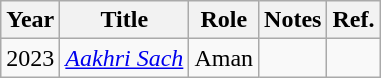<table class="wikitable plainrowheaders sortable">
<tr>
<th scope="col">Year</th>
<th scope="col">Title</th>
<th scope="col">Role</th>
<th>Notes</th>
<th scope="col" class="unsortable">Ref.</th>
</tr>
<tr>
<td>2023</td>
<td><em><a href='#'>Aakhri Sach</a></em></td>
<td>Aman</td>
<td></td>
<td></td>
</tr>
</table>
